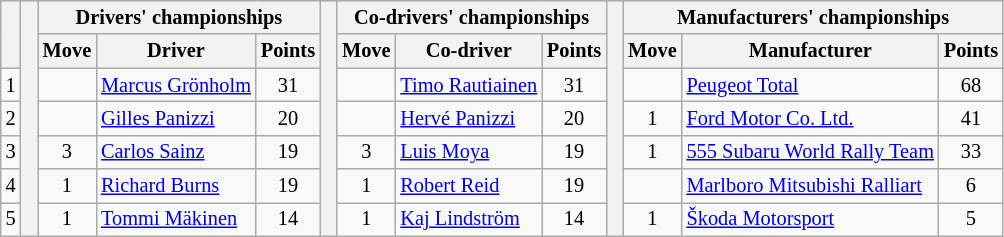<table class="wikitable" style="font-size:85%;">
<tr>
<th rowspan="2"></th>
<th rowspan="7" style="width:5px;"></th>
<th colspan="3">Drivers' championships</th>
<th rowspan="7" style="width:5px;"></th>
<th colspan="3" nowrap>Co-drivers' championships</th>
<th rowspan="7" style="width:5px;"></th>
<th colspan="3" nowrap>Manufacturers' championships</th>
</tr>
<tr>
<th>Move</th>
<th>Driver</th>
<th>Points</th>
<th>Move</th>
<th>Co-driver</th>
<th>Points</th>
<th>Move</th>
<th>Manufacturer</th>
<th>Points</th>
</tr>
<tr>
<td align="center">1</td>
<td align="center"></td>
<td> <a href='#'>Marcus Grönholm</a></td>
<td align="center">31</td>
<td align="center"></td>
<td> <a href='#'>Timo Rautiainen</a></td>
<td align="center">31</td>
<td align="center"></td>
<td> <a href='#'>Peugeot Total</a></td>
<td align="center">68</td>
</tr>
<tr>
<td align="center">2</td>
<td align="center"></td>
<td> <a href='#'>Gilles Panizzi</a></td>
<td align="center">20</td>
<td align="center"></td>
<td> <a href='#'>Hervé Panizzi</a></td>
<td align="center">20</td>
<td align="center"> 1</td>
<td> <a href='#'>Ford Motor Co. Ltd.</a></td>
<td align="center">41</td>
</tr>
<tr>
<td align="center">3</td>
<td align="center"> 3</td>
<td> <a href='#'>Carlos Sainz</a></td>
<td align="center">19</td>
<td align="center"> 3</td>
<td> <a href='#'>Luis Moya</a></td>
<td align="center">19</td>
<td align="center"> 1</td>
<td> <a href='#'>555 Subaru World Rally Team</a></td>
<td align="center">33</td>
</tr>
<tr>
<td align="center">4</td>
<td align="center"> 1</td>
<td> <a href='#'>Richard Burns</a></td>
<td align="center">19</td>
<td align="center"> 1</td>
<td> <a href='#'>Robert Reid</a></td>
<td align="center">19</td>
<td align="center"></td>
<td> <a href='#'>Marlboro Mitsubishi Ralliart</a></td>
<td align="center">6</td>
</tr>
<tr>
<td align="center">5</td>
<td align="center"> 1</td>
<td> <a href='#'>Tommi Mäkinen</a></td>
<td align="center">14</td>
<td align="center"> 1</td>
<td> <a href='#'>Kaj Lindström</a></td>
<td align="center">14</td>
<td align="center"> 1</td>
<td> <a href='#'>Škoda Motorsport</a></td>
<td align="center">5</td>
</tr>
</table>
